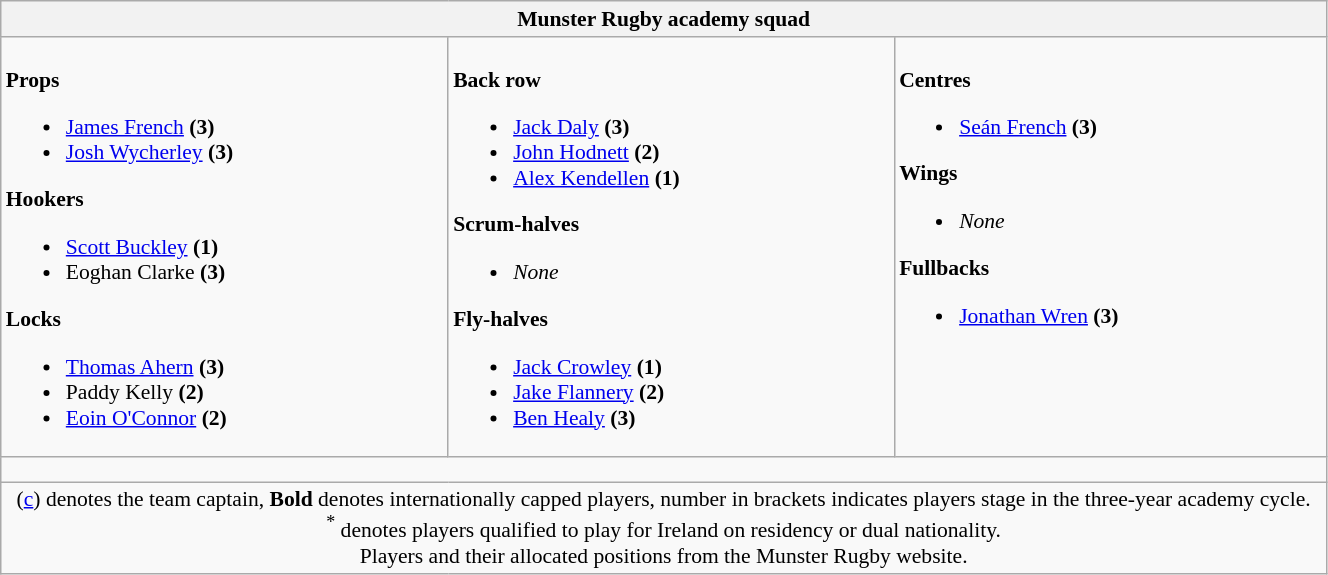<table class="wikitable" style="text-align:left; font-size:90%; width:70%">
<tr>
<th colspan="100%">Munster Rugby academy squad</th>
</tr>
<tr valign="top">
<td><br><strong>Props</strong><ul><li> <a href='#'>James French</a> <strong>(3)</strong></li><li> <a href='#'>Josh Wycherley</a> <strong>(3)</strong></li></ul><strong>Hookers</strong><ul><li> <a href='#'>Scott Buckley</a> <strong>(1)</strong></li><li> Eoghan Clarke <strong>(3)</strong></li></ul><strong>Locks</strong><ul><li> <a href='#'>Thomas Ahern</a> <strong>(3)</strong></li><li> Paddy Kelly <strong>(2)</strong></li><li> <a href='#'>Eoin O'Connor</a> <strong>(2)</strong></li></ul></td>
<td><br><strong>Back row</strong><ul><li> <a href='#'>Jack Daly</a> <strong>(3)</strong></li><li> <a href='#'>John Hodnett</a> <strong>(2)</strong></li><li> <a href='#'>Alex Kendellen</a> <strong>(1)</strong></li></ul><strong>Scrum-halves</strong><ul><li><em>None</em></li></ul><strong>Fly-halves</strong><ul><li> <a href='#'>Jack Crowley</a> <strong>(1)</strong></li><li> <a href='#'>Jake Flannery</a> <strong>(2)</strong></li><li> <a href='#'>Ben Healy</a> <strong>(3)</strong></li></ul></td>
<td><br><strong>Centres</strong><ul><li> <a href='#'>Seán French</a> <strong>(3)</strong></li></ul><strong>Wings</strong><ul><li><em>None</em></li></ul><strong>Fullbacks</strong><ul><li> <a href='#'>Jonathan Wren</a> <strong>(3)</strong></li></ul></td>
</tr>
<tr>
<td colspan="100%" style="height: 10px;"></td>
</tr>
<tr>
<td colspan="100%" style="text-align:center;">(<a href='#'>c</a>) denotes the team captain, <strong>Bold</strong> denotes internationally capped players, number in brackets indicates players stage in the three-year academy cycle. <br> <sup>*</sup> denotes players qualified to play for Ireland on residency or dual nationality. <br> Players and their allocated positions from the Munster Rugby website.</td>
</tr>
</table>
